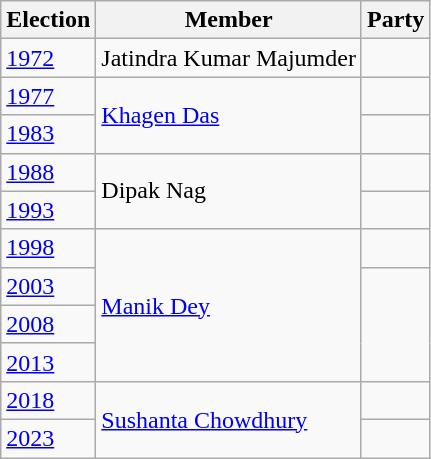<table class="wikitable sortable">
<tr>
<th>Election</th>
<th>Member</th>
<th colspan=2>Party</th>
</tr>
<tr>
<td><a href='#'>1972</a></td>
<td>Jatindra Kumar Majumder</td>
<td></td>
</tr>
<tr>
<td><a href='#'>1977</a></td>
<td rowspan=2><a href='#'>Khagen Das</a></td>
<td></td>
</tr>
<tr>
<td><a href='#'>1983</a></td>
</tr>
<tr>
<td><a href='#'>1988</a></td>
<td rowspan=2>Dipak Nag</td>
<td></td>
</tr>
<tr>
<td><a href='#'>1993</a></td>
</tr>
<tr>
<td><a href='#'>1998</a></td>
<td rowspan=4><a href='#'>Manik Dey</a></td>
<td></td>
</tr>
<tr>
<td><a href='#'>2003</a></td>
</tr>
<tr>
<td><a href='#'>2008</a></td>
</tr>
<tr>
<td><a href='#'>2013</a></td>
</tr>
<tr>
<td><a href='#'>2018</a></td>
<td rowspan=2><a href='#'>Sushanta Chowdhury</a></td>
<td></td>
</tr>
<tr>
<td><a href='#'>2023</a></td>
</tr>
</table>
